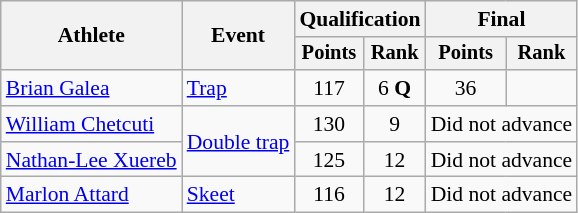<table class="wikitable" style="font-size:90%">
<tr>
<th rowspan=2>Athlete</th>
<th rowspan=2>Event</th>
<th colspan=2>Qualification</th>
<th colspan=2>Final</th>
</tr>
<tr style="font-size:95%">
<th>Points</th>
<th>Rank</th>
<th>Points</th>
<th>Rank</th>
</tr>
<tr align=center>
<td align=left><a href='#'>Brian Galea</a></td>
<td align=left><a href='#'>Trap</a></td>
<td>117</td>
<td>6 <strong>Q</strong></td>
<td>36</td>
<td></td>
</tr>
<tr align=center>
<td align=left><a href='#'>William Chetcuti</a></td>
<td align=left rowspan=2><a href='#'>Double trap</a></td>
<td>130</td>
<td>9</td>
<td colspan=2>Did not advance</td>
</tr>
<tr align=center>
<td align=left><a href='#'>Nathan-Lee Xuereb</a></td>
<td>125</td>
<td>12</td>
<td colspan=2>Did not advance</td>
</tr>
<tr align=center>
<td align=left><a href='#'>Marlon Attard</a></td>
<td align=left><a href='#'>Skeet</a></td>
<td>116</td>
<td>12</td>
<td colspan=2>Did not advance</td>
</tr>
</table>
